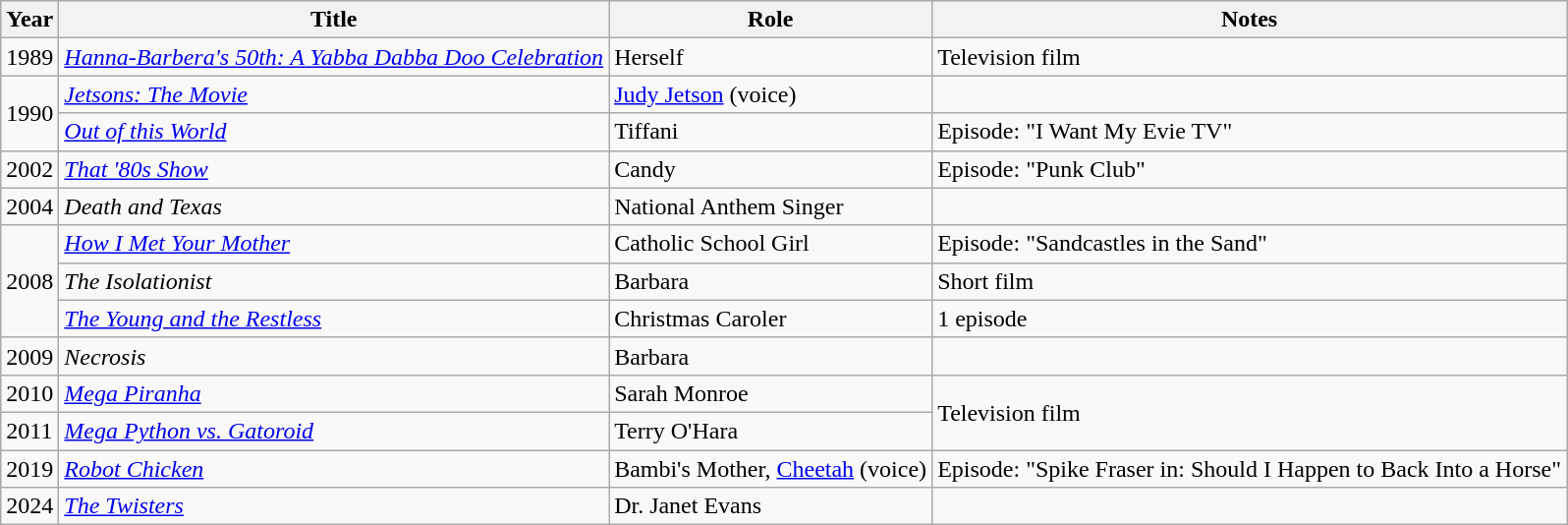<table class="wikitable sortable">
<tr>
<th>Year</th>
<th>Title</th>
<th>Role</th>
<th>Notes</th>
</tr>
<tr>
<td>1989</td>
<td><em><a href='#'>Hanna-Barbera's 50th: A Yabba Dabba Doo Celebration</a></em></td>
<td>Herself</td>
<td>Television film</td>
</tr>
<tr>
<td rowspan="2">1990</td>
<td><em><a href='#'>Jetsons: The Movie</a></em></td>
<td><a href='#'>Judy Jetson</a> (voice)</td>
<td></td>
</tr>
<tr>
<td><em><a href='#'>Out of this World</a></em></td>
<td>Tiffani</td>
<td>Episode: "I Want My Evie TV"</td>
</tr>
<tr>
<td>2002</td>
<td><em><a href='#'>That '80s Show</a></em></td>
<td>Candy</td>
<td>Episode: "Punk Club"</td>
</tr>
<tr>
<td>2004</td>
<td><em>Death and Texas</em></td>
<td>National Anthem Singer</td>
<td></td>
</tr>
<tr>
<td rowspan="3">2008</td>
<td><em><a href='#'>How I Met Your Mother</a></em></td>
<td>Catholic School Girl</td>
<td>Episode: "Sandcastles in the Sand"</td>
</tr>
<tr>
<td><em>The Isolationist</em></td>
<td>Barbara</td>
<td>Short film</td>
</tr>
<tr>
<td><em><a href='#'>The Young and the Restless</a></em></td>
<td>Christmas Caroler</td>
<td>1 episode</td>
</tr>
<tr>
<td>2009</td>
<td><em>Necrosis</em></td>
<td>Barbara</td>
<td></td>
</tr>
<tr>
<td>2010</td>
<td><em><a href='#'>Mega Piranha</a></em></td>
<td>Sarah Monroe</td>
<td rowspan="2">Television film</td>
</tr>
<tr>
<td>2011</td>
<td><em><a href='#'>Mega Python vs. Gatoroid</a></em></td>
<td>Terry O'Hara</td>
</tr>
<tr>
<td>2019</td>
<td><em><a href='#'>Robot Chicken</a></em></td>
<td>Bambi's Mother, <a href='#'>Cheetah</a> (voice)</td>
<td>Episode: "Spike Fraser in: Should I Happen to Back Into a Horse"</td>
</tr>
<tr>
<td>2024</td>
<td><em><a href='#'>The Twisters</a></em></td>
<td>Dr. Janet Evans</td>
<td></td>
</tr>
</table>
